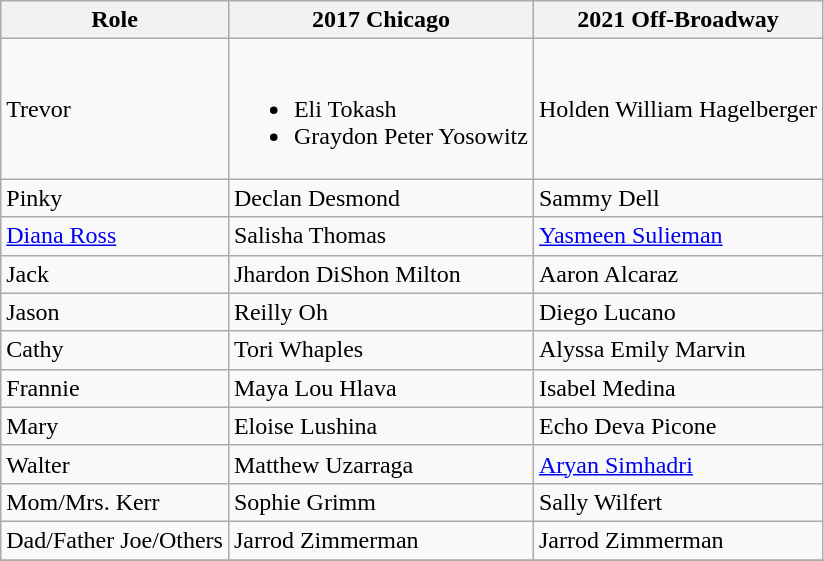<table class="wikitable">
<tr>
<th>Role</th>
<th>2017 Chicago</th>
<th>2021 Off-Broadway</th>
</tr>
<tr>
<td>Trevor</td>
<td><br><ul><li>Eli Tokash</li><li>Graydon Peter Yosowitz</li></ul></td>
<td>Holden William Hagelberger</td>
</tr>
<tr>
<td>Pinky</td>
<td>Declan Desmond</td>
<td>Sammy Dell</td>
</tr>
<tr>
<td><a href='#'>Diana Ross</a></td>
<td>Salisha Thomas</td>
<td><a href='#'>Yasmeen Sulieman</a></td>
</tr>
<tr>
<td>Jack</td>
<td>Jhardon DiShon Milton</td>
<td>Aaron Alcaraz</td>
</tr>
<tr>
<td>Jason</td>
<td>Reilly Oh</td>
<td>Diego Lucano</td>
</tr>
<tr>
<td>Cathy</td>
<td>Tori Whaples</td>
<td>Alyssa Emily Marvin</td>
</tr>
<tr>
<td>Frannie</td>
<td>Maya Lou Hlava</td>
<td>Isabel Medina</td>
</tr>
<tr>
<td>Mary</td>
<td>Eloise Lushina</td>
<td>Echo Deva Picone</td>
</tr>
<tr>
<td>Walter</td>
<td>Matthew Uzarraga</td>
<td><a href='#'>Aryan Simhadri</a></td>
</tr>
<tr>
<td>Mom/Mrs. Kerr</td>
<td>Sophie Grimm</td>
<td>Sally Wilfert</td>
</tr>
<tr>
<td>Dad/Father Joe/Others</td>
<td>Jarrod Zimmerman</td>
<td>Jarrod Zimmerman</td>
</tr>
<tr>
</tr>
</table>
